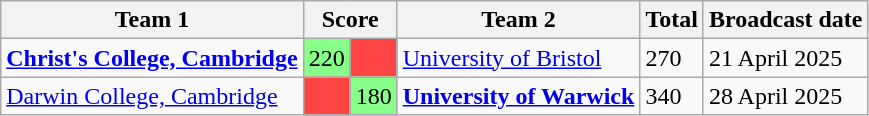<table class="wikitable">
<tr>
<th>Team 1</th>
<th colspan="2">Score</th>
<th>Team 2</th>
<th>Total</th>
<th>Broadcast date</th>
</tr>
<tr>
<td><strong><a href='#'>Christ's College, Cambridge</a></strong></td>
<td style="background:#88ff88">220</td>
<td style="background:#f44;"></td>
<td><a href='#'>University of Bristol</a></td>
<td>270</td>
<td>21 April 2025</td>
</tr>
<tr>
<td><a href='#'>Darwin College, Cambridge</a></td>
<td style="background:#f44;"></td>
<td style="background:#88ff88">180</td>
<td><strong><a href='#'>University of Warwick</a></strong></td>
<td>340</td>
<td>28 April 2025</td>
</tr>
</table>
